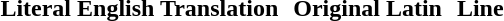<table border="0" cellspacing="0" cellpadding="5" align="center">
<tr>
<th>Literal English Translation</th>
<th>Original Latin</th>
<th>Line</noinclude></th>
</tr>
<tr style="vertical-align: top;">
<td></td>
<td></td>
<td><noinclude></td>
</tr>
<tr>
</tr>
</table>
